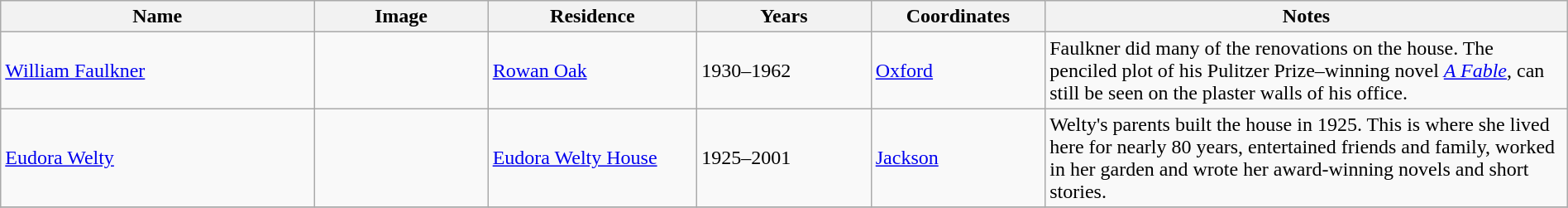<table class="wikitable sortable" style="width: 100%">
<tr>
<th width="18%">Name</th>
<th width="10%">Image</th>
<th width="12%">Residence</th>
<th width="10%">Years</th>
<th width="10%">Coordinates</th>
<th width="30%">Notes</th>
</tr>
<tr>
<td><a href='#'>William Faulkner</a></td>
<td></td>
<td><a href='#'>Rowan Oak</a></td>
<td>1930–1962</td>
<td><a href='#'>Oxford</a> <br></td>
<td>Faulkner did many of the renovations on the house. The penciled plot of his Pulitzer Prize–winning novel <em><a href='#'>A Fable</a></em>, can still be seen on the plaster walls of his office.</td>
</tr>
<tr>
<td><a href='#'>Eudora Welty</a></td>
<td></td>
<td><a href='#'>Eudora Welty House</a></td>
<td>1925–2001</td>
<td><a href='#'>Jackson</a> <br></td>
<td>Welty's parents built the house in 1925. This is where she lived here for nearly 80 years, entertained friends and family, worked in her garden and wrote her award-winning novels and short stories.</td>
</tr>
<tr>
</tr>
</table>
